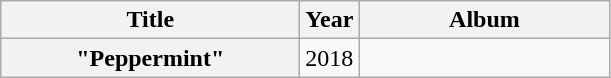<table class="wikitable plainrowheaders" style="text-align:center;">
<tr>
<th rowspan="1" style="width:12em;">Title</th>
<th rowspan="1" style="width:2em;">Year</th>
<th rowspan="1" style="width:10em;">Album</th>
</tr>
<tr>
<th scope=row>"Peppermint"</th>
<td>2018</td>
<td></td>
</tr>
</table>
